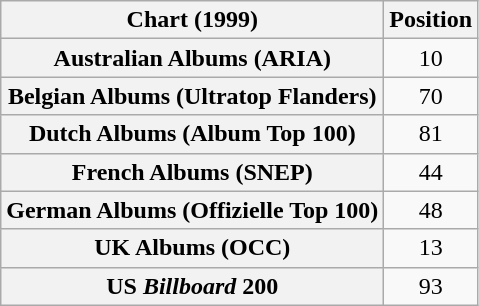<table class="wikitable sortable plainrowheaders" style="text-align:center;">
<tr>
<th scope="col">Chart (1999)</th>
<th scope="col">Position</th>
</tr>
<tr>
<th scope="row">Australian Albums (ARIA)</th>
<td>10</td>
</tr>
<tr>
<th scope="row">Belgian Albums (Ultratop Flanders)</th>
<td>70</td>
</tr>
<tr>
<th scope="row">Dutch Albums (Album Top 100)</th>
<td>81</td>
</tr>
<tr>
<th scope="row">French Albums (SNEP)</th>
<td>44</td>
</tr>
<tr>
<th scope="row">German Albums (Offizielle Top 100)</th>
<td>48</td>
</tr>
<tr>
<th scope="row">UK Albums (OCC)</th>
<td>13</td>
</tr>
<tr>
<th scope="row">US <em>Billboard</em> 200</th>
<td>93</td>
</tr>
</table>
